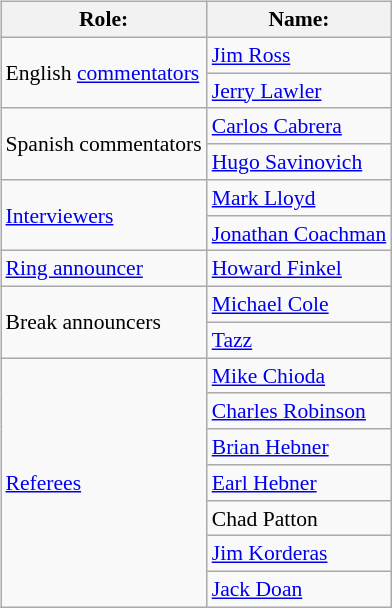<table class=wikitable style="font-size:90%; margin: 0.5em 0 0.5em 1em; float: right; clear: right;">
<tr>
<th>Role:</th>
<th>Name:</th>
</tr>
<tr>
<td rowspan="2">English <a href='#'>commentators</a></td>
<td><a href='#'>Jim Ross</a></td>
</tr>
<tr>
<td><a href='#'>Jerry Lawler</a></td>
</tr>
<tr>
<td rowspan="2">Spanish commentators</td>
<td><a href='#'>Carlos Cabrera</a></td>
</tr>
<tr>
<td><a href='#'>Hugo Savinovich</a></td>
</tr>
<tr>
<td rowspan="2"><a href='#'>Interviewers</a></td>
<td><a href='#'>Mark Lloyd</a></td>
</tr>
<tr>
<td><a href='#'>Jonathan Coachman</a></td>
</tr>
<tr>
<td><a href='#'>Ring announcer</a></td>
<td><a href='#'>Howard Finkel</a></td>
</tr>
<tr>
<td rowspan="2">Break announcers</td>
<td><a href='#'>Michael Cole</a></td>
</tr>
<tr>
<td><a href='#'>Tazz</a></td>
</tr>
<tr>
<td rowspan="7"><a href='#'>Referees</a></td>
<td><a href='#'>Mike Chioda</a></td>
</tr>
<tr>
<td><a href='#'>Charles Robinson</a></td>
</tr>
<tr>
<td><a href='#'>Brian Hebner</a></td>
</tr>
<tr>
<td><a href='#'>Earl Hebner</a></td>
</tr>
<tr>
<td>Chad Patton</td>
</tr>
<tr>
<td><a href='#'>Jim Korderas</a></td>
</tr>
<tr>
<td><a href='#'>Jack Doan</a></td>
</tr>
</table>
